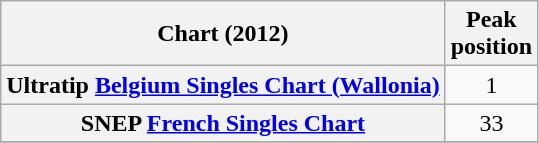<table class="wikitable sortable plainrowheaders" border="1">
<tr>
<th scope="col">Chart (2012)</th>
<th scope="col">Peak<br>position</th>
</tr>
<tr>
<th scope="row">Ultratip <a href='#'>Belgium Singles Chart (Wallonia)</a></th>
<td align="center">1</td>
</tr>
<tr>
<th scope="row">SNEP <a href='#'>French Singles Chart</a></th>
<td align="center">33</td>
</tr>
<tr>
</tr>
</table>
